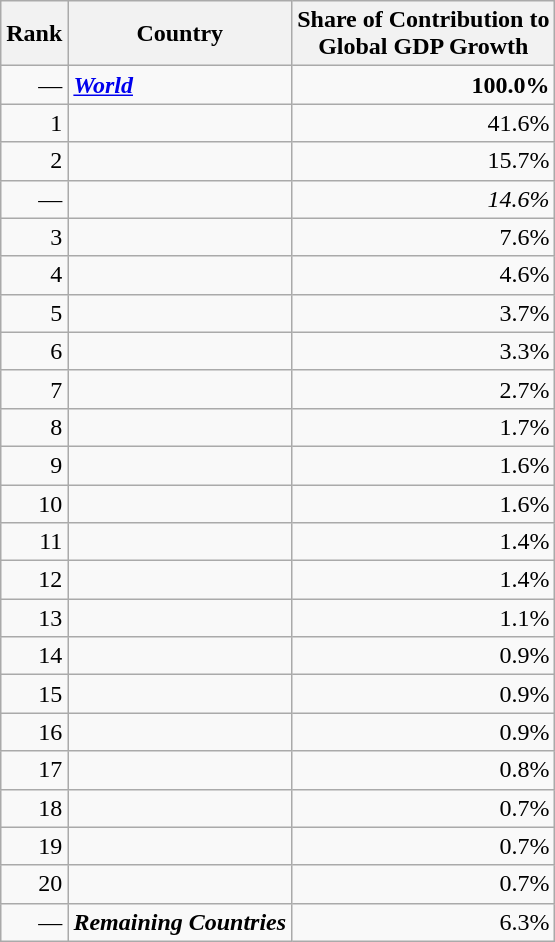<table class="wikitable" style="text-align: right; display:inline-table;">
<tr>
<th style="width:2em;">Rank</th>
<th>Country</th>
<th>Share of Contribution to<br>Global GDP Growth</th>
</tr>
<tr>
<td>—</td>
<td align=left> <strong><em><a href='#'>World</a></em></strong></td>
<td><strong>100.0%</strong></td>
</tr>
<tr>
<td>1</td>
<td align=left><strong></strong></td>
<td>41.6%</td>
</tr>
<tr>
<td>2</td>
<td align=left><strong></strong></td>
<td>15.7%</td>
</tr>
<tr>
<td>—</td>
<td align=left><strong><em></em></strong></td>
<td><em>14.6%</em></td>
</tr>
<tr>
<td>3</td>
<td align=left><strong></strong></td>
<td>7.6%</td>
</tr>
<tr>
<td>4</td>
<td align=left><strong></strong></td>
<td>4.6%</td>
</tr>
<tr>
<td>5</td>
<td align=left><strong></strong></td>
<td>3.7%</td>
</tr>
<tr>
<td>6</td>
<td align=left><strong></strong></td>
<td>3.3%</td>
</tr>
<tr>
<td>7</td>
<td align=left><strong></strong></td>
<td>2.7%</td>
</tr>
<tr>
<td>8</td>
<td align=left><strong></strong></td>
<td>1.7%</td>
</tr>
<tr>
<td>9</td>
<td align=left><strong></strong></td>
<td>1.6%</td>
</tr>
<tr>
<td>10</td>
<td align=left><strong></strong></td>
<td>1.6%</td>
</tr>
<tr>
<td>11</td>
<td align=left><strong></strong></td>
<td>1.4%</td>
</tr>
<tr>
<td>12</td>
<td align=left><strong></strong></td>
<td>1.4%</td>
</tr>
<tr>
<td>13</td>
<td align=left><strong></strong></td>
<td>1.1%</td>
</tr>
<tr>
<td>14</td>
<td align=left><strong></strong></td>
<td>0.9%</td>
</tr>
<tr>
<td>15</td>
<td align=left><strong></strong></td>
<td>0.9%</td>
</tr>
<tr>
<td>16</td>
<td align=left><strong></strong></td>
<td>0.9%</td>
</tr>
<tr>
<td>17</td>
<td align=left><strong></strong></td>
<td>0.8%</td>
</tr>
<tr>
<td>18</td>
<td align=left><strong></strong></td>
<td>0.7%</td>
</tr>
<tr>
<td>19</td>
<td align=left><strong></strong></td>
<td>0.7%</td>
</tr>
<tr>
<td>20</td>
<td align=left><strong></strong></td>
<td>0.7%</td>
</tr>
<tr>
<td>—</td>
<td align=left><strong><em>Remaining Countries</em></strong></td>
<td>6.3%</td>
</tr>
</table>
